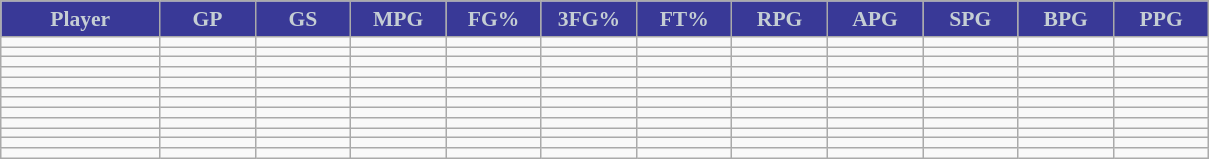<table class="wikitable sortable" style="font-size: 90%">
<tr>
<th style="background:#393997;color:#c5ced4;" width="10%">Player</th>
<th style="background:#393997;color:#c5ced4;" width="6%">GP</th>
<th style="background:#393997;color:#c5ced4;" width="6%">GS</th>
<th style="background:#393997;color:#c5ced4;" width="6%">MPG</th>
<th style="background:#393997;color:#c5ced4;" width="6%">FG%</th>
<th style="background:#393997;color:#c5ced4;" width="6%">3FG%</th>
<th style="background:#393997;color:#c5ced4;" width="6%">FT%</th>
<th style="background:#393997;color:#c5ced4;" width="6%">RPG</th>
<th style="background:#393997;color:#c5ced4;" width="6%">APG</th>
<th style="background:#393997;color:#c5ced4;" width="6%">SPG</th>
<th style="background:#393997;color:#c5ced4;" width="6%">BPG</th>
<th style="background:#393997;color:#c5ced4;" width="6%">PPG</th>
</tr>
<tr>
<td></td>
<td></td>
<td></td>
<td></td>
<td></td>
<td></td>
<td></td>
<td></td>
<td></td>
<td></td>
<td></td>
<td></td>
</tr>
<tr>
<td></td>
<td></td>
<td></td>
<td></td>
<td></td>
<td></td>
<td></td>
<td></td>
<td></td>
<td></td>
<td></td>
<td></td>
</tr>
<tr>
<td></td>
<td></td>
<td></td>
<td></td>
<td></td>
<td></td>
<td></td>
<td></td>
<td></td>
<td></td>
<td></td>
<td></td>
</tr>
<tr>
<td></td>
<td></td>
<td></td>
<td></td>
<td></td>
<td></td>
<td></td>
<td></td>
<td></td>
<td></td>
<td></td>
<td></td>
</tr>
<tr>
<td></td>
<td></td>
<td></td>
<td></td>
<td></td>
<td></td>
<td></td>
<td></td>
<td></td>
<td></td>
<td></td>
<td></td>
</tr>
<tr>
<td></td>
<td></td>
<td></td>
<td></td>
<td></td>
<td></td>
<td></td>
<td></td>
<td></td>
<td></td>
<td></td>
<td></td>
</tr>
<tr>
<td></td>
<td></td>
<td></td>
<td></td>
<td></td>
<td></td>
<td></td>
<td></td>
<td></td>
<td></td>
<td></td>
<td></td>
</tr>
<tr>
<td></td>
<td></td>
<td></td>
<td></td>
<td></td>
<td></td>
<td></td>
<td></td>
<td></td>
<td></td>
<td></td>
<td></td>
</tr>
<tr>
<td></td>
<td></td>
<td></td>
<td></td>
<td></td>
<td></td>
<td></td>
<td></td>
<td></td>
<td></td>
<td></td>
<td></td>
</tr>
<tr>
<td></td>
<td></td>
<td></td>
<td></td>
<td></td>
<td></td>
<td></td>
<td></td>
<td></td>
<td></td>
<td></td>
<td></td>
</tr>
<tr>
<td></td>
<td></td>
<td></td>
<td></td>
<td></td>
<td></td>
<td></td>
<td></td>
<td></td>
<td></td>
<td></td>
<td></td>
</tr>
<tr>
<td></td>
<td></td>
<td></td>
<td></td>
<td></td>
<td></td>
<td></td>
<td></td>
<td></td>
<td></td>
<td></td>
<td></td>
</tr>
</table>
